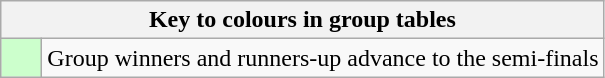<table class="wikitable" style="text-align:center">
<tr>
<th colspan=2>Key to colours in group tables</th>
</tr>
<tr>
<td bgcolor=ccffcc width=20></td>
<td align=left>Group winners and runners-up advance to the semi-finals</td>
</tr>
</table>
